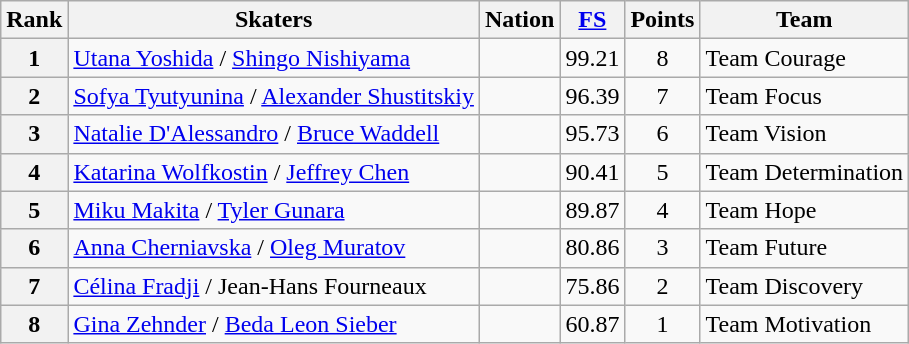<table class="wikitable sortable" style="text-align:left">
<tr>
<th scope="col">Rank</th>
<th scope="col">Skaters</th>
<th scope="col">Nation</th>
<th scope="col"><a href='#'>FS</a></th>
<th scope="col">Points</th>
<th scope="col">Team</th>
</tr>
<tr>
<th scope="row">1</th>
<td><a href='#'>Utana Yoshida</a> / <a href='#'>Shingo Nishiyama</a></td>
<td></td>
<td align="center">99.21</td>
<td align="center">8</td>
<td>Team Courage</td>
</tr>
<tr>
<th scope="row">2</th>
<td><a href='#'>Sofya Tyutyunina</a> / <a href='#'>Alexander Shustitskiy</a></td>
<td></td>
<td align="center">96.39</td>
<td align="center">7</td>
<td>Team Focus</td>
</tr>
<tr>
<th scope="row">3</th>
<td><a href='#'>Natalie D'Alessandro</a> / <a href='#'>Bruce Waddell</a></td>
<td></td>
<td align="center">95.73</td>
<td align="center">6</td>
<td>Team Vision</td>
</tr>
<tr>
<th scope="row">4</th>
<td><a href='#'>Katarina Wolfkostin</a> / <a href='#'>Jeffrey Chen</a></td>
<td></td>
<td align="center">90.41</td>
<td align="center">5</td>
<td>Team Determination</td>
</tr>
<tr>
<th scope="row">5</th>
<td><a href='#'>Miku Makita</a> / <a href='#'>Tyler Gunara</a></td>
<td></td>
<td align="center">89.87</td>
<td align="center">4</td>
<td>Team Hope</td>
</tr>
<tr>
<th scope="row">6</th>
<td><a href='#'>Anna Cherniavska</a> / <a href='#'>Oleg Muratov</a></td>
<td></td>
<td align="center">80.86</td>
<td align="center">3</td>
<td>Team Future</td>
</tr>
<tr>
<th scope="row">7</th>
<td><a href='#'>Célina Fradji</a> / Jean-Hans Fourneaux</td>
<td></td>
<td align="center">75.86</td>
<td align="center">2</td>
<td>Team Discovery</td>
</tr>
<tr>
<th scope="row">8</th>
<td><a href='#'>Gina Zehnder</a> / <a href='#'>Beda Leon Sieber</a></td>
<td></td>
<td align="center">60.87</td>
<td align="center">1</td>
<td>Team Motivation</td>
</tr>
</table>
